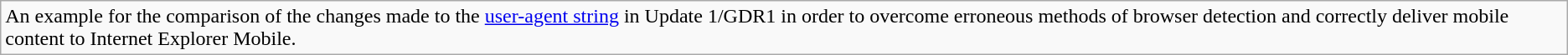<table class="wikitable">
<tr>
<td>An example for the comparison of the changes made to the <a href='#'>user-agent string</a> in Update 1/GDR1 in order to overcome erroneous methods of browser detection and correctly deliver mobile content to Internet Explorer Mobile.<br></td>
</tr>
</table>
